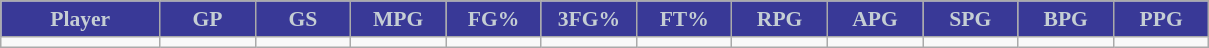<table class="wikitable sortable" style="font-size: 90%">
<tr>
<th style="background:#393997;color:#c5ced4;" width="10%">Player</th>
<th style="background:#393997;color:#c5ced4;" width="6%">GP</th>
<th style="background:#393997;color:#c5ced4;" width="6%">GS</th>
<th style="background:#393997;color:#c5ced4;" width="6%">MPG</th>
<th style="background:#393997;color:#c5ced4;" width="6%">FG%</th>
<th style="background:#393997;color:#c5ced4;" width="6%">3FG%</th>
<th style="background:#393997;color:#c5ced4;" width="6%">FT%</th>
<th style="background:#393997;color:#c5ced4;" width="6%">RPG</th>
<th style="background:#393997;color:#c5ced4;" width="6%">APG</th>
<th style="background:#393997;color:#c5ced4;" width="6%">SPG</th>
<th style="background:#393997;color:#c5ced4;" width="6%">BPG</th>
<th style="background:#393997;color:#c5ced4;" width="6%">PPG</th>
</tr>
<tr>
<td></td>
<td></td>
<td></td>
<td></td>
<td></td>
<td></td>
<td></td>
<td></td>
<td></td>
<td></td>
<td></td>
<td></td>
</tr>
</table>
